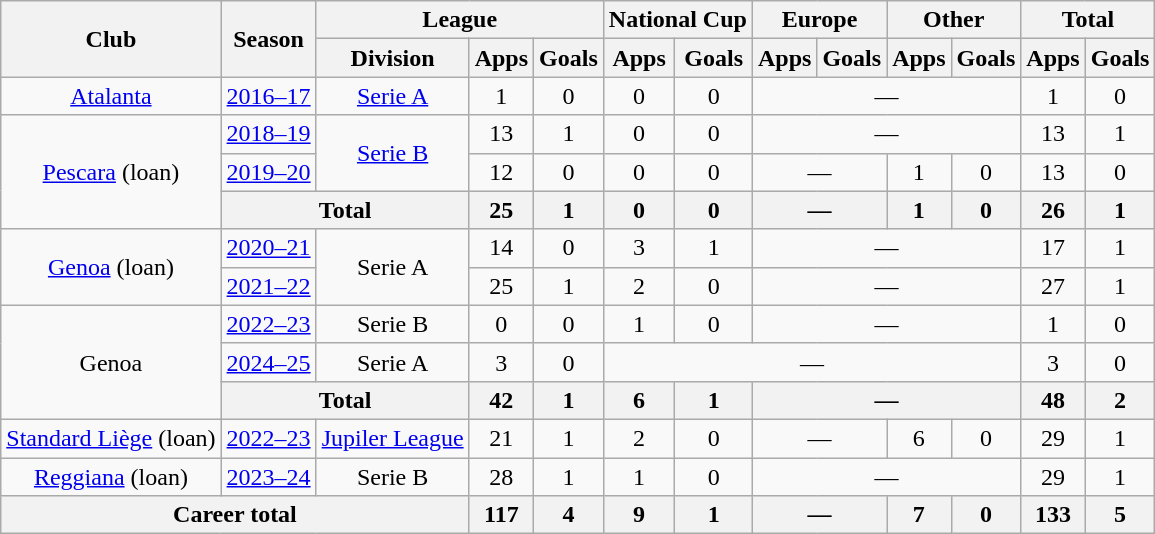<table class="wikitable" style="text-align:center">
<tr>
<th rowspan="2">Club</th>
<th rowspan="2">Season</th>
<th colspan="3">League</th>
<th colspan="2">National Cup</th>
<th colspan="2">Europe</th>
<th colspan="2">Other</th>
<th colspan="2">Total</th>
</tr>
<tr>
<th>Division</th>
<th>Apps</th>
<th>Goals</th>
<th>Apps</th>
<th>Goals</th>
<th>Apps</th>
<th>Goals</th>
<th>Apps</th>
<th>Goals</th>
<th>Apps</th>
<th>Goals</th>
</tr>
<tr>
<td><a href='#'>Atalanta</a></td>
<td><a href='#'>2016–17</a></td>
<td><a href='#'>Serie A</a></td>
<td>1</td>
<td>0</td>
<td>0</td>
<td>0</td>
<td colspan="4">—</td>
<td>1</td>
<td>0</td>
</tr>
<tr>
<td rowspan="3"><a href='#'>Pescara</a> (loan)</td>
<td><a href='#'>2018–19</a></td>
<td rowspan="2"><a href='#'>Serie B</a></td>
<td>13</td>
<td>1</td>
<td>0</td>
<td>0</td>
<td colspan="4">—</td>
<td>13</td>
<td>1</td>
</tr>
<tr>
<td><a href='#'>2019–20</a></td>
<td>12</td>
<td>0</td>
<td>0</td>
<td>0</td>
<td colspan="2">—</td>
<td>1</td>
<td>0</td>
<td>13</td>
<td>0</td>
</tr>
<tr>
<th colspan="2">Total</th>
<th>25</th>
<th>1</th>
<th>0</th>
<th>0</th>
<th colspan="2">—</th>
<th>1</th>
<th>0</th>
<th>26</th>
<th>1</th>
</tr>
<tr>
<td rowspan="2"><a href='#'>Genoa</a> (loan)</td>
<td><a href='#'>2020–21</a></td>
<td rowspan="2">Serie A</td>
<td>14</td>
<td>0</td>
<td>3</td>
<td>1</td>
<td colspan="4">—</td>
<td>17</td>
<td>1</td>
</tr>
<tr>
<td><a href='#'>2021–22</a></td>
<td>25</td>
<td>1</td>
<td>2</td>
<td>0</td>
<td colspan="4">—</td>
<td>27</td>
<td>1</td>
</tr>
<tr>
<td rowspan="3">Genoa</td>
<td><a href='#'>2022–23</a></td>
<td>Serie B</td>
<td>0</td>
<td>0</td>
<td>1</td>
<td>0</td>
<td colspan="4">—</td>
<td>1</td>
<td>0</td>
</tr>
<tr>
<td><a href='#'>2024–25</a></td>
<td>Serie A</td>
<td>3</td>
<td>0</td>
<td colspan="6">—</td>
<td>3</td>
<td>0</td>
</tr>
<tr>
<th colspan="2">Total</th>
<th>42</th>
<th>1</th>
<th>6</th>
<th>1</th>
<th colspan="4">—</th>
<th>48</th>
<th>2</th>
</tr>
<tr>
<td><a href='#'>Standard Liège</a> (loan)</td>
<td><a href='#'>2022–23</a></td>
<td><a href='#'>Jupiler League</a></td>
<td>21</td>
<td>1</td>
<td>2</td>
<td>0</td>
<td colspan="2">—</td>
<td>6</td>
<td>0</td>
<td>29</td>
<td>1</td>
</tr>
<tr>
<td><a href='#'>Reggiana</a> (loan)</td>
<td><a href='#'>2023–24</a></td>
<td>Serie B</td>
<td>28</td>
<td>1</td>
<td>1</td>
<td>0</td>
<td colspan="4">—</td>
<td>29</td>
<td>1</td>
</tr>
<tr>
<th colspan="3">Career total</th>
<th>117</th>
<th>4</th>
<th>9</th>
<th>1</th>
<th colspan="2">—</th>
<th>7</th>
<th>0</th>
<th>133</th>
<th>5</th>
</tr>
</table>
